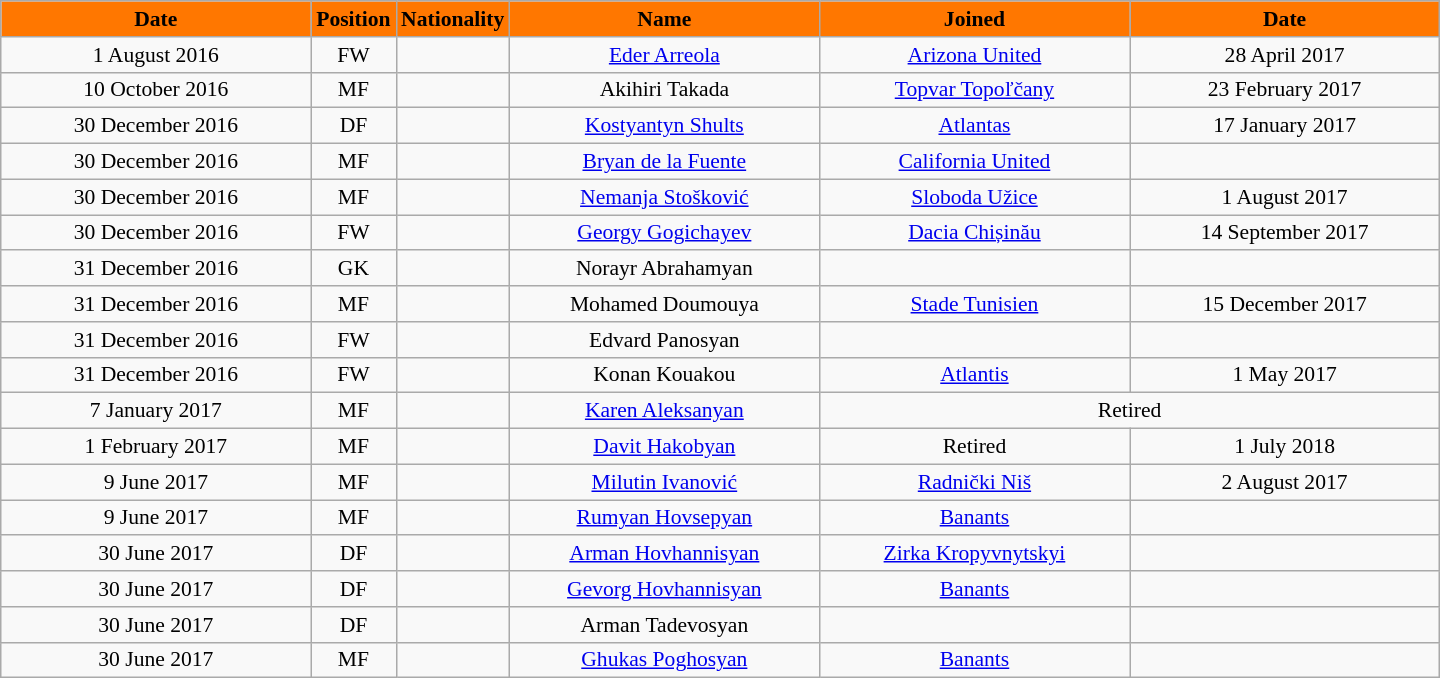<table class="wikitable"  style="text-align:center; font-size:90%; ">
<tr>
<th style="background:#FF7700; color:#000000; width:200px;">Date</th>
<th style="background:#FF7700; color:#000000; width:50px;">Position</th>
<th style="background:#FF7700; color:#000000; width:50px;">Nationality</th>
<th style="background:#FF7700; color:#000000; width:200px;">Name</th>
<th style="background:#FF7700; color:#000000; width:200px;">Joined</th>
<th style="background:#FF7700; color:#000000; width:200px;">Date</th>
</tr>
<tr>
<td>1 August 2016</td>
<td>FW</td>
<td></td>
<td><a href='#'>Eder Arreola</a></td>
<td><a href='#'>Arizona United</a></td>
<td>28 April 2017</td>
</tr>
<tr>
<td>10 October 2016</td>
<td>MF</td>
<td></td>
<td>Akihiri Takada</td>
<td><a href='#'>Topvar Topoľčany</a></td>
<td>23 February 2017</td>
</tr>
<tr>
<td>30 December 2016</td>
<td>DF</td>
<td></td>
<td><a href='#'>Kostyantyn Shults</a></td>
<td><a href='#'>Atlantas</a></td>
<td>17 January 2017</td>
</tr>
<tr>
<td>30 December 2016</td>
<td>MF</td>
<td></td>
<td><a href='#'>Bryan de la Fuente</a></td>
<td><a href='#'>California United</a></td>
<td></td>
</tr>
<tr>
<td>30 December 2016</td>
<td>MF</td>
<td></td>
<td><a href='#'>Nemanja Stošković</a></td>
<td><a href='#'>Sloboda Užice</a></td>
<td>1 August 2017</td>
</tr>
<tr>
<td>30 December 2016</td>
<td>FW</td>
<td></td>
<td><a href='#'>Georgy Gogichayev</a></td>
<td><a href='#'>Dacia Chișinău</a></td>
<td>14 September 2017</td>
</tr>
<tr>
<td>31 December 2016</td>
<td>GK</td>
<td></td>
<td>Norayr Abrahamyan</td>
<td></td>
<td></td>
</tr>
<tr>
<td>31 December 2016</td>
<td>MF</td>
<td></td>
<td>Mohamed Doumouya</td>
<td><a href='#'>Stade Tunisien</a></td>
<td>15 December 2017</td>
</tr>
<tr>
<td>31 December 2016</td>
<td>FW</td>
<td></td>
<td>Edvard Panosyan</td>
<td></td>
<td></td>
</tr>
<tr>
<td>31 December 2016</td>
<td>FW</td>
<td></td>
<td>Konan Kouakou</td>
<td><a href='#'>Atlantis</a></td>
<td>1 May 2017</td>
</tr>
<tr>
<td>7 January 2017</td>
<td>MF</td>
<td></td>
<td><a href='#'>Karen Aleksanyan</a></td>
<td colspan="2">Retired</td>
</tr>
<tr>
<td>1 February 2017</td>
<td>MF</td>
<td></td>
<td><a href='#'>Davit Hakobyan</a></td>
<td>Retired</td>
<td>1 July 2018</td>
</tr>
<tr>
<td>9 June 2017</td>
<td>MF</td>
<td></td>
<td><a href='#'>Milutin Ivanović</a></td>
<td><a href='#'>Radnički Niš</a></td>
<td>2 August 2017</td>
</tr>
<tr>
<td>9 June 2017</td>
<td>MF</td>
<td></td>
<td><a href='#'>Rumyan Hovsepyan</a></td>
<td><a href='#'>Banants</a></td>
<td></td>
</tr>
<tr>
<td>30 June 2017</td>
<td>DF</td>
<td></td>
<td><a href='#'>Arman Hovhannisyan</a></td>
<td><a href='#'>Zirka Kropyvnytskyi</a></td>
<td></td>
</tr>
<tr>
<td>30 June 2017</td>
<td>DF</td>
<td></td>
<td><a href='#'>Gevorg Hovhannisyan</a></td>
<td><a href='#'>Banants</a></td>
<td></td>
</tr>
<tr>
<td>30 June 2017</td>
<td>DF</td>
<td></td>
<td>Arman Tadevosyan</td>
<td></td>
<td></td>
</tr>
<tr>
<td>30 June 2017</td>
<td>MF</td>
<td></td>
<td><a href='#'>Ghukas Poghosyan</a></td>
<td><a href='#'>Banants</a></td>
<td></td>
</tr>
</table>
